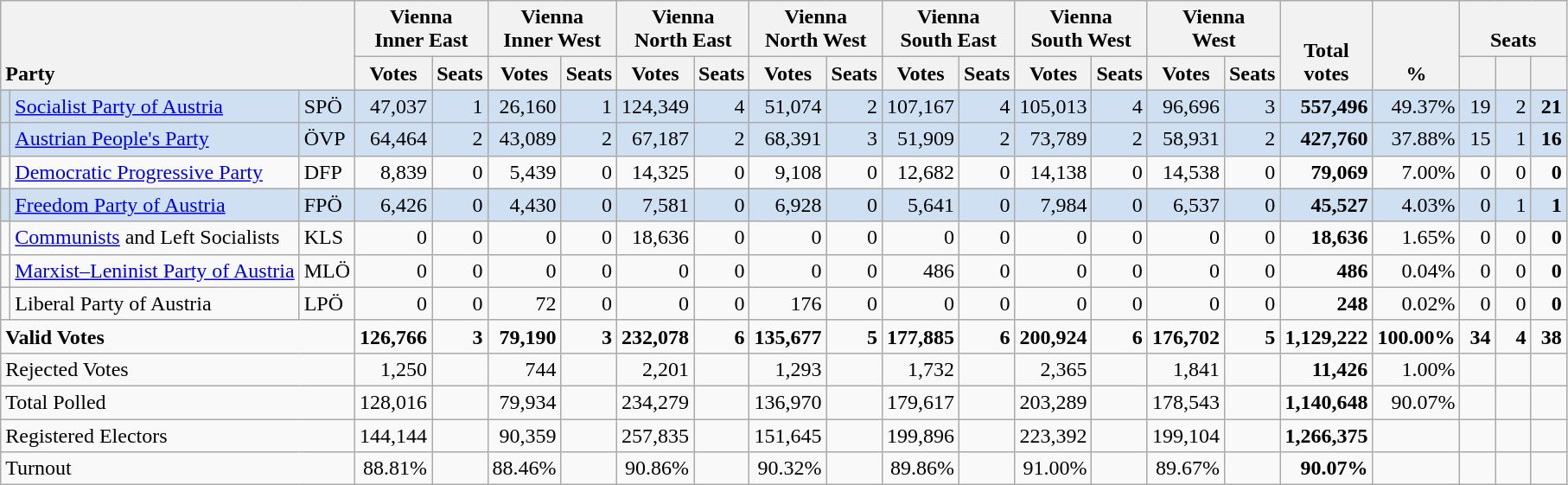<table class="wikitable" border="1" style="text-align:right;">
<tr>
<th style="text-align:left;" valign=bottom rowspan=2 colspan=3>Party</th>
<th align=center valign=bottom colspan=2>Vienna<br>Inner East</th>
<th align=center valign=bottom colspan=2>Vienna<br>Inner West</th>
<th align=center valign=bottom colspan=2>Vienna<br>North East</th>
<th align=center valign=bottom colspan=2>Vienna<br>North West</th>
<th align=center valign=bottom colspan=2>Vienna<br>South East</th>
<th align=center valign=bottom colspan=2>Vienna<br>South West</th>
<th align=center valign=bottom colspan=2>Vienna<br>West</th>
<th align=center valign=bottom rowspan=2 width="50">Total<br>votes</th>
<th align=center valign=bottom rowspan=2 width="50">%</th>
<th align=center valign=bottom colspan=3>Seats</th>
</tr>
<tr>
<th>Votes</th>
<th>Seats</th>
<th>Votes</th>
<th>Seats</th>
<th>Votes</th>
<th>Seats</th>
<th>Votes</th>
<th>Seats</th>
<th>Votes</th>
<th>Seats</th>
<th>Votes</th>
<th>Seats</th>
<th>Votes</th>
<th>Seats</th>
<th align=center valign=bottom width="20"><small></small></th>
<th align=center valign=bottom width="20"><small></small></th>
<th align=center valign=bottom width="20"><small></small></th>
</tr>
<tr style="background:#CEE0F2;">
<td></td>
<td align=left><a href='#'>Socialist Party of Austria</a></td>
<td align=left>SPÖ</td>
<td>47,037</td>
<td>1</td>
<td>26,160</td>
<td>1</td>
<td>124,349</td>
<td>4</td>
<td>51,074</td>
<td>2</td>
<td>107,167</td>
<td>4</td>
<td>105,013</td>
<td>4</td>
<td>96,696</td>
<td>3</td>
<td><strong>557,496</strong></td>
<td>49.37%</td>
<td>19</td>
<td>2</td>
<td><strong>21</strong></td>
</tr>
<tr style="background:#CEE0F2;">
<td></td>
<td align=left><a href='#'>Austrian People's Party</a></td>
<td align=left>ÖVP</td>
<td>64,464</td>
<td>2</td>
<td>43,089</td>
<td>2</td>
<td>67,187</td>
<td>2</td>
<td>68,391</td>
<td>3</td>
<td>51,909</td>
<td>2</td>
<td>73,789</td>
<td>2</td>
<td>58,931</td>
<td>2</td>
<td><strong>427,760</strong></td>
<td>37.88%</td>
<td>15</td>
<td>1</td>
<td><strong>16</strong></td>
</tr>
<tr>
<td></td>
<td align=left><a href='#'>Democratic Progressive Party</a></td>
<td align=left>DFP</td>
<td>8,839</td>
<td>0</td>
<td>5,439</td>
<td>0</td>
<td>14,325</td>
<td>0</td>
<td>9,108</td>
<td>0</td>
<td>12,682</td>
<td>0</td>
<td>14,138</td>
<td>0</td>
<td>14,538</td>
<td>0</td>
<td><strong>79,069</strong></td>
<td>7.00%</td>
<td>0</td>
<td>0</td>
<td><strong>0</strong></td>
</tr>
<tr style="background:#CEE0F2;">
<td></td>
<td align=left><a href='#'>Freedom Party of Austria</a></td>
<td align=left>FPÖ</td>
<td>6,426</td>
<td>0</td>
<td>4,430</td>
<td>0</td>
<td>7,581</td>
<td>0</td>
<td>6,928</td>
<td>0</td>
<td>5,641</td>
<td>0</td>
<td>7,984</td>
<td>0</td>
<td>6,537</td>
<td>0</td>
<td><strong>45,527</strong></td>
<td>4.03%</td>
<td>0</td>
<td>1</td>
<td><strong>1</strong></td>
</tr>
<tr>
<td></td>
<td align=left style="white-space: nowrap;"><a href='#'>Communists</a> and Left Socialists</td>
<td align=left>KLS</td>
<td>0</td>
<td>0</td>
<td>0</td>
<td>0</td>
<td>18,636</td>
<td>0</td>
<td>0</td>
<td>0</td>
<td>0</td>
<td>0</td>
<td>0</td>
<td>0</td>
<td>0</td>
<td>0</td>
<td><strong>18,636</strong></td>
<td>1.65%</td>
<td>0</td>
<td>0</td>
<td><strong>0</strong></td>
</tr>
<tr>
<td></td>
<td align=left><a href='#'>Marxist–Leninist Party of Austria</a></td>
<td align=left>MLÖ</td>
<td>0</td>
<td>0</td>
<td>0</td>
<td>0</td>
<td>0</td>
<td>0</td>
<td>0</td>
<td>0</td>
<td>486</td>
<td>0</td>
<td>0</td>
<td>0</td>
<td>0</td>
<td>0</td>
<td><strong>486</strong></td>
<td>0.04%</td>
<td>0</td>
<td>0</td>
<td><strong>0</strong></td>
</tr>
<tr>
<td></td>
<td align=left>Liberal Party of Austria</td>
<td align=left>LPÖ</td>
<td>0</td>
<td>0</td>
<td>72</td>
<td>0</td>
<td>0</td>
<td>0</td>
<td>176</td>
<td>0</td>
<td>0</td>
<td>0</td>
<td>0</td>
<td>0</td>
<td>0</td>
<td>0</td>
<td><strong>248</strong></td>
<td>0.02%</td>
<td>0</td>
<td>0</td>
<td><strong>0</strong></td>
</tr>
<tr style="font-weight:bold">
<td align=left colspan=3>Valid Votes</td>
<td>126,766</td>
<td>3</td>
<td>79,190</td>
<td>3</td>
<td>232,078</td>
<td>6</td>
<td>135,677</td>
<td>5</td>
<td>177,885</td>
<td>6</td>
<td>200,924</td>
<td>6</td>
<td>176,702</td>
<td>5</td>
<td>1,129,222</td>
<td>100.00%</td>
<td>34</td>
<td>4</td>
<td>38</td>
</tr>
<tr>
<td align=left colspan=3>Rejected Votes</td>
<td>1,250</td>
<td></td>
<td>744</td>
<td></td>
<td>2,201</td>
<td></td>
<td>1,293</td>
<td></td>
<td>1,732</td>
<td></td>
<td>2,365</td>
<td></td>
<td>1,841</td>
<td></td>
<td><strong>11,426</strong></td>
<td>1.00%</td>
<td></td>
<td></td>
<td></td>
</tr>
<tr>
<td align=left colspan=3>Total Polled</td>
<td>128,016</td>
<td></td>
<td>79,934</td>
<td></td>
<td>234,279</td>
<td></td>
<td>136,970</td>
<td></td>
<td>179,617</td>
<td></td>
<td>203,289</td>
<td></td>
<td>178,543</td>
<td></td>
<td><strong>1,140,648</strong></td>
<td>90.07%</td>
<td></td>
<td></td>
<td></td>
</tr>
<tr>
<td align=left colspan=3>Registered Electors</td>
<td>144,144</td>
<td></td>
<td>90,359</td>
<td></td>
<td>257,835</td>
<td></td>
<td>151,645</td>
<td></td>
<td>199,896</td>
<td></td>
<td>223,392</td>
<td></td>
<td>199,104</td>
<td></td>
<td><strong>1,266,375</strong></td>
<td></td>
<td></td>
<td></td>
<td></td>
</tr>
<tr>
<td align=left colspan=3>Turnout</td>
<td>88.81%</td>
<td></td>
<td>88.46%</td>
<td></td>
<td>90.86%</td>
<td></td>
<td>90.32%</td>
<td></td>
<td>89.86%</td>
<td></td>
<td>91.00%</td>
<td></td>
<td>89.67%</td>
<td></td>
<td><strong>90.07%</strong></td>
<td></td>
<td></td>
<td></td>
<td></td>
</tr>
</table>
